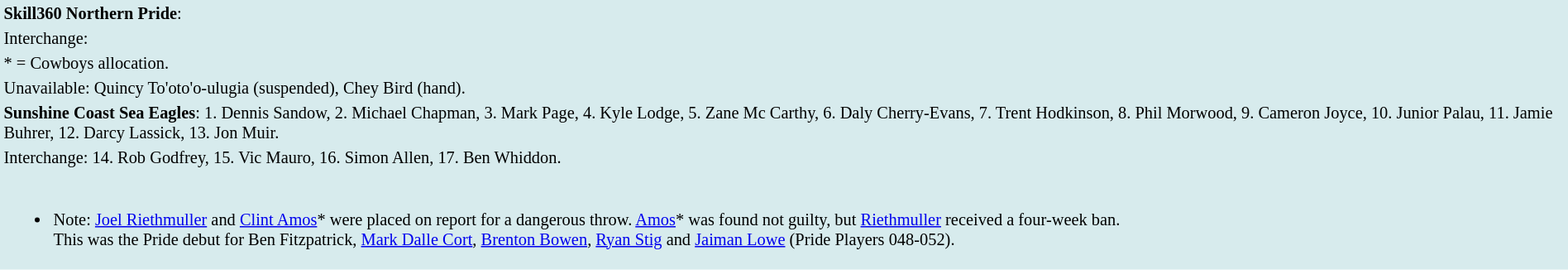<table style="background:#d7ebed; font-size:85%; width:100%;">
<tr>
<td><strong>Skill360 Northern Pride</strong>:             </td>
</tr>
<tr>
<td>Interchange:    </td>
</tr>
<tr>
<td>* = Cowboys allocation.</td>
</tr>
<tr>
<td>Unavailable: Quincy To'oto'o-ulugia (suspended), Chey Bird (hand).</td>
</tr>
<tr>
<td><strong>Sunshine Coast Sea Eagles</strong>: 1. Dennis Sandow, 2. Michael Chapman, 3. Mark Page, 4. Kyle Lodge, 5. Zane Mc Carthy, 6. Daly Cherry-Evans, 7. Trent Hodkinson, 8. Phil Morwood, 9. Cameron Joyce, 10. Junior Palau, 11. Jamie Buhrer, 12. Darcy Lassick, 13. Jon Muir.</td>
</tr>
<tr>
<td>Interchange: 14. Rob Godfrey, 15. Vic Mauro, 16. Simon Allen, 17. Ben Whiddon.</td>
</tr>
<tr>
<td><br><ul><li>Note: <a href='#'>Joel Riethmuller</a> and <a href='#'>Clint Amos</a>* were placed on report for a dangerous throw. <a href='#'>Amos</a>* was found not guilty, but <a href='#'>Riethmuller</a> received a four-week ban.<br>This was the Pride debut for Ben Fitzpatrick, <a href='#'>Mark Dalle Cort</a>, <a href='#'>Brenton Bowen</a>, <a href='#'>Ryan Stig</a> and <a href='#'>Jaiman Lowe</a> (Pride Players 048-052).</li></ul></td>
</tr>
</table>
